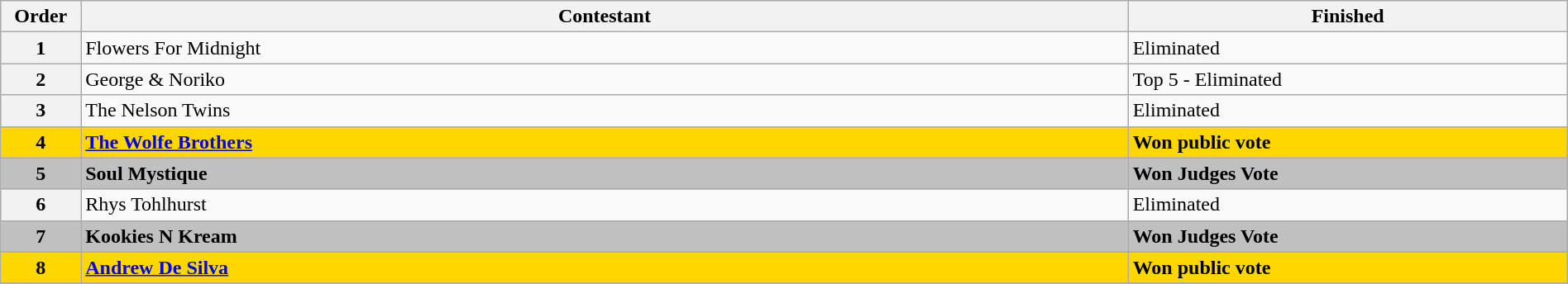<table class="wikitable" width="100%">
<tr>
<th width="1%">Order</th>
<th width="31%">Contestant</th>
<th width="13%">Finished</th>
</tr>
<tr>
<th>1</th>
<td>Flowers For Midnight</td>
<td>Eliminated</td>
</tr>
<tr>
<th>2</th>
<td>George & Noriko</td>
<td>Top 5 - Eliminated</td>
</tr>
<tr>
<th>3</th>
<td>The Nelson Twins</td>
<td>Eliminated</td>
</tr>
<tr>
<th style="background:gold;">4</th>
<td style="background:gold;"><strong><a href='#'>The Wolfe Brothers</a></strong></td>
<td style="background:gold;"><strong>Won public vote</strong></td>
</tr>
<tr>
<th style="background:silver;">5</th>
<td style="background:silver;"><strong>Soul Mystique</strong></td>
<td style="background:silver;"><strong>Won Judges Vote</strong></td>
</tr>
<tr>
<th>6</th>
<td>Rhys Tohlhurst</td>
<td>Eliminated</td>
</tr>
<tr>
<th style="background:silver;">7</th>
<td style="background:silver;"><strong>Kookies N Kream</strong></td>
<td style="background:silver;"><strong>Won Judges Vote</strong></td>
</tr>
<tr>
<th style="background:gold;">8</th>
<td style="background:gold;"><strong><a href='#'>Andrew De Silva</a></strong></td>
<td style="background:gold;"><strong>Won public vote</strong></td>
</tr>
<tr>
</tr>
</table>
